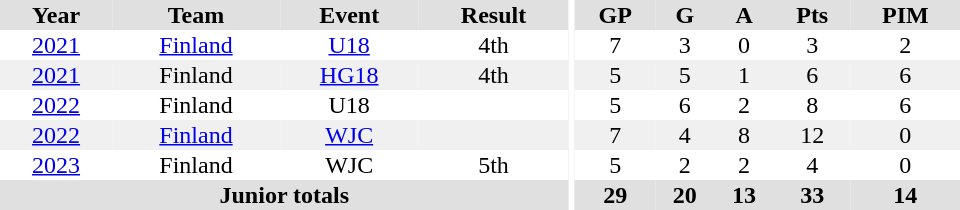<table border="0" cellpadding="1" cellspacing="0" ID="Table3" style="text-align:center; width:40em">
<tr bgcolor="#e0e0e0">
<th>Year</th>
<th>Team</th>
<th>Event</th>
<th>Result</th>
<th rowspan="100" bgcolor="#ffffff"></th>
<th>GP</th>
<th>G</th>
<th>A</th>
<th>Pts</th>
<th>PIM</th>
</tr>
<tr>
<td><a href='#'>2021</a></td>
<td><a href='#'>Finland</a></td>
<td><a href='#'>U18</a></td>
<td>4th</td>
<td>7</td>
<td>3</td>
<td>0</td>
<td>3</td>
<td>2</td>
</tr>
<tr bgcolor="#f0f0f0">
<td><a href='#'>2021</a></td>
<td>Finland</td>
<td><a href='#'>HG18</a></td>
<td>4th</td>
<td>5</td>
<td>5</td>
<td>1</td>
<td>6</td>
<td>6</td>
</tr>
<tr>
<td><a href='#'>2022</a></td>
<td>Finland</td>
<td>U18</td>
<td></td>
<td>5</td>
<td>6</td>
<td>2</td>
<td>8</td>
<td>6</td>
</tr>
<tr bgcolor="#f0f0f0">
<td><a href='#'>2022</a></td>
<td><a href='#'>Finland</a></td>
<td><a href='#'>WJC</a></td>
<td></td>
<td>7</td>
<td>4</td>
<td>8</td>
<td>12</td>
<td>0</td>
</tr>
<tr>
<td><a href='#'>2023</a></td>
<td>Finland</td>
<td>WJC</td>
<td>5th</td>
<td>5</td>
<td>2</td>
<td>2</td>
<td>4</td>
<td>0</td>
</tr>
<tr bgcolor="#e0e0e0">
<th colspan="4">Junior totals</th>
<th>29</th>
<th>20</th>
<th>13</th>
<th>33</th>
<th>14</th>
</tr>
</table>
